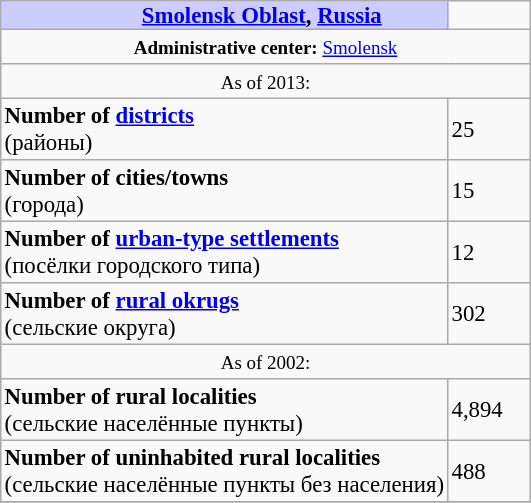<table border=1 align="right" cellpadding=2 cellspacing=0 style="margin: 0 0 1em 1em; background: #f9f9f9; border: 1px #aaa solid; border-collapse: collapse; font-size: 95%;">
<tr>
<th bgcolor="#ccccff" style="padding:0 0 0 50px;"><a href='#'>Smolensk Oblast</a>, <a href='#'>Russia</a></th>
<td width="50px"></td>
</tr>
<tr>
<td colspan=2 align="center"><small><strong>Administrative center:</strong> <a href='#'>Smolensk</a></small></td>
</tr>
<tr>
<td colspan=2 align="center"><small>As of 2013:</small></td>
</tr>
<tr>
<td><strong>Number of <a href='#'>districts</a></strong><br>(районы)</td>
<td>25</td>
</tr>
<tr>
<td><strong>Number of cities/towns</strong><br>(города)</td>
<td>15</td>
</tr>
<tr>
<td><strong>Number of <a href='#'>urban-type settlements</a></strong><br>(посёлки городского типа)</td>
<td>12</td>
</tr>
<tr>
<td><strong>Number of <a href='#'>rural okrugs</a></strong><br>(сельские округа)</td>
<td>302</td>
</tr>
<tr>
<td colspan=2 align="center"><small>As of 2002:</small></td>
</tr>
<tr>
<td><strong>Number of rural localities</strong><br>(сельские населённые пункты)</td>
<td>4,894</td>
</tr>
<tr>
<td><strong>Number of uninhabited rural localities</strong><br>(сельские населённые пункты без населения)</td>
<td>488</td>
</tr>
<tr>
</tr>
</table>
